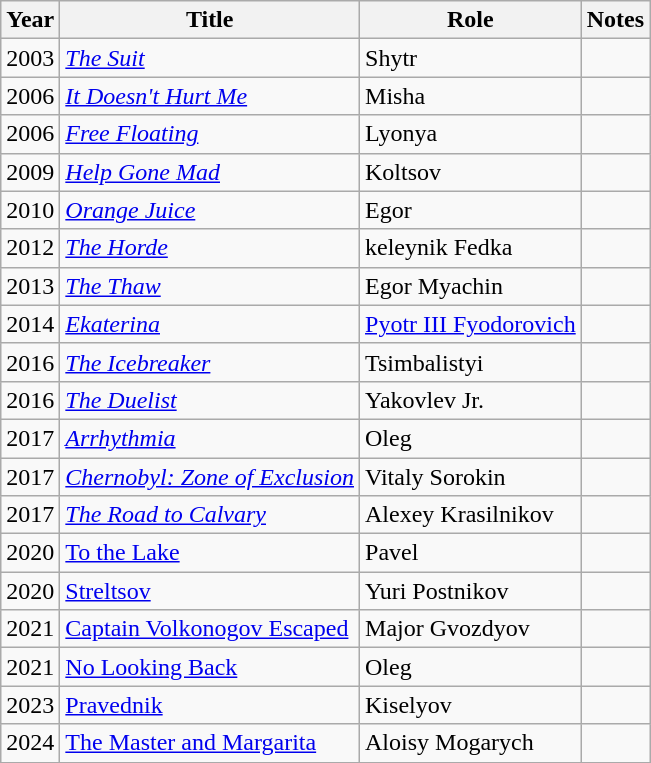<table class="wikitable sortable">
<tr>
<th>Year</th>
<th>Title</th>
<th>Role</th>
<th class="unsortable">Notes</th>
</tr>
<tr>
<td>2003</td>
<td><em><a href='#'>The Suit</a></em></td>
<td>Shytr</td>
<td></td>
</tr>
<tr>
<td>2006</td>
<td><em><a href='#'>It Doesn't Hurt Me</a></em></td>
<td>Misha</td>
<td></td>
</tr>
<tr>
<td>2006</td>
<td><em><a href='#'>Free Floating</a></em></td>
<td>Lyonya</td>
<td></td>
</tr>
<tr>
<td>2009</td>
<td><em><a href='#'>Help Gone Mad</a></em></td>
<td>Koltsov</td>
<td></td>
</tr>
<tr>
<td>2010</td>
<td><em><a href='#'>Orange Juice</a></em></td>
<td>Egor</td>
<td></td>
</tr>
<tr>
<td>2012</td>
<td><em><a href='#'>The Horde</a></em></td>
<td>keleynik Fedka</td>
<td></td>
</tr>
<tr>
<td>2013</td>
<td><em><a href='#'>The Thaw</a></em></td>
<td>Egor Myachin</td>
<td></td>
</tr>
<tr>
<td>2014</td>
<td><em><a href='#'>Ekaterina</a></em></td>
<td><a href='#'>Pyotr III Fyodorovich</a></td>
<td></td>
</tr>
<tr>
<td>2016</td>
<td><em><a href='#'>The Icebreaker</a></em></td>
<td>Tsimbalistyi</td>
<td></td>
</tr>
<tr>
<td>2016</td>
<td><em><a href='#'>The Duelist</a></em></td>
<td>Yakovlev Jr.</td>
<td></td>
</tr>
<tr>
<td>2017</td>
<td><em><a href='#'>Arrhythmia</a></em></td>
<td>Oleg</td>
<td></td>
</tr>
<tr>
<td>2017</td>
<td><em><a href='#'>Chernobyl: Zone of Exclusion</a></em></td>
<td>Vitaly Sorokin</td>
<td></td>
</tr>
<tr>
<td>2017</td>
<td><em><a href='#'>The Road to Calvary</a></em></td>
<td>Alexey Krasilnikov</td>
<td></td>
</tr>
<tr>
<td>2020</td>
<td><a href='#'>To the Lake</a></td>
<td>Pavel</td>
<td></td>
</tr>
<tr>
<td>2020</td>
<td><a href='#'>Streltsov</a></td>
<td>Yuri Postnikov</td>
<td></td>
</tr>
<tr>
<td>2021</td>
<td><a href='#'>Captain Volkonogov Escaped</a></td>
<td>Major Gvozdyov</td>
<td></td>
</tr>
<tr>
<td>2021</td>
<td><a href='#'>No Looking Back</a></td>
<td>Oleg</td>
<td></td>
</tr>
<tr>
<td>2023</td>
<td><a href='#'>Pravednik</a></td>
<td>Kiselyov</td>
<td></td>
</tr>
<tr>
<td>2024</td>
<td><a href='#'>The Master and Margarita</a></td>
<td>Aloisy Mogarych</td>
<td></td>
</tr>
</table>
